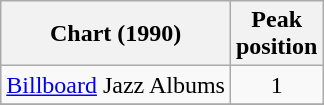<table class="wikitable">
<tr>
<th>Chart (1990)</th>
<th>Peak<br>position</th>
</tr>
<tr>
<td><a href='#'>Billboard</a> Jazz Albums</td>
<td align=center>1</td>
</tr>
<tr>
</tr>
</table>
